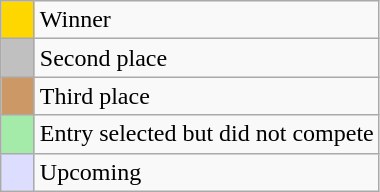<table class="wikitable">
<tr>
<td width=15px bgcolor=gold></td>
<td>Winner</td>
</tr>
<tr>
<td bgcolor=silver></td>
<td>Second place</td>
</tr>
<tr>
<td bgcolor=#c96></td>
<td>Third place</td>
</tr>
<tr>
<td bgcolor=#A4EAA9></td>
<td>Entry selected but did not compete<br></td>
</tr>
<tr>
<td bgcolor=#ddddff></td>
<td>Upcoming</td>
</tr>
</table>
